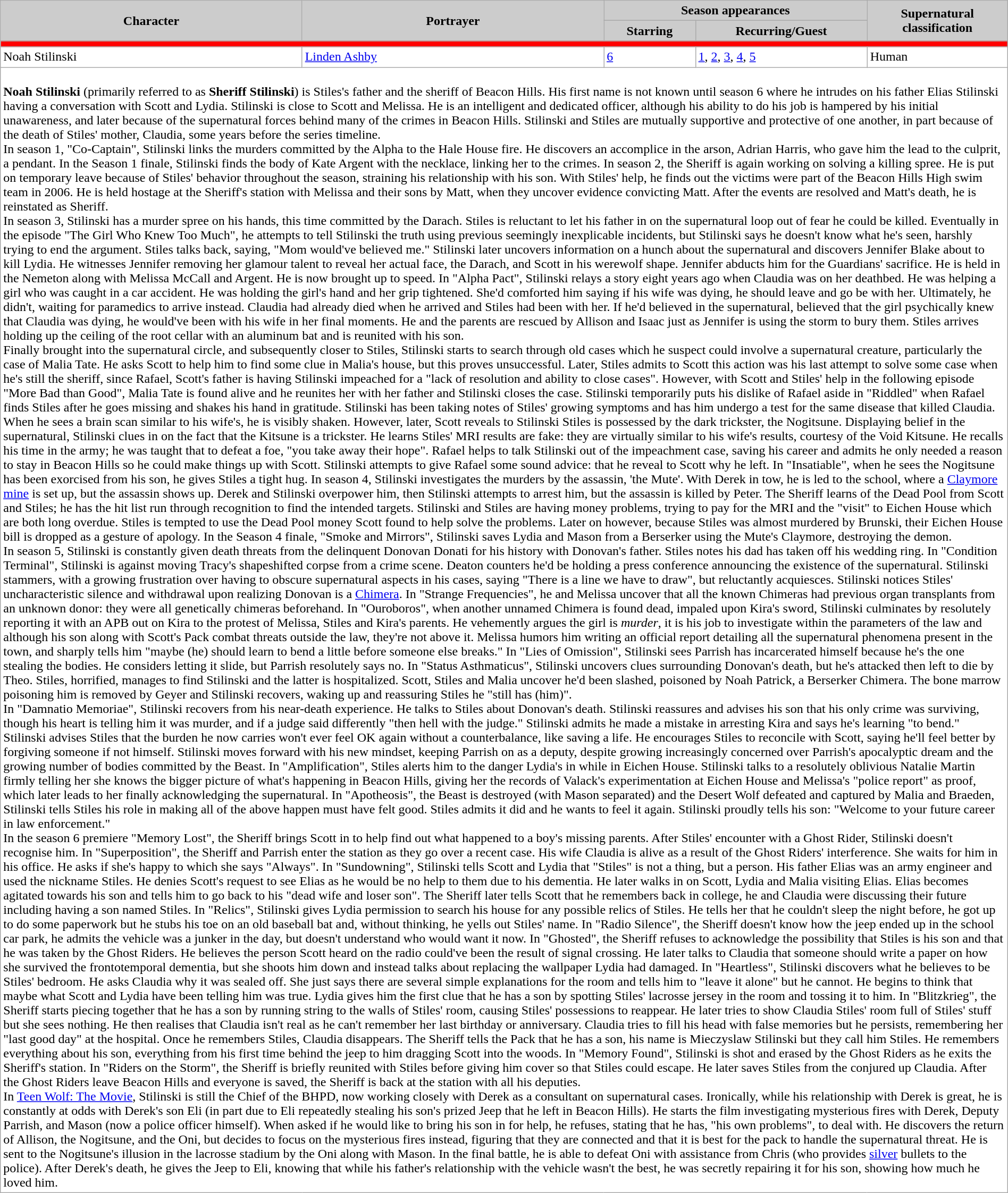<table class="wikitable sortable" style="width:100%; margin-right:auto; background:#fff;">
<tr style="color:black">
<th rowspan="2" style="background:#ccc; width:16%;">Character</th>
<th rowspan="2" style="background:#ccc; width:16%;">Portrayer</th>
<th colspan="2" style="background:#ccc; width:13%;">Season appearances</th>
<th rowspan="2" style="background:#ccc; width:7%;">Supernatural classification</th>
</tr>
<tr>
<th style="background:#ccc;">Starring</th>
<th style="background:#ccc;">Recurring/Guest</th>
</tr>
<tr>
<td colspan="5" style="background:red;"></td>
</tr>
<tr>
<td id="Noah">Noah Stilinski</td>
<td><a href='#'>Linden Ashby</a></td>
<td><a href='#'>6</a></td>
<td><a href='#'>1</a>, <a href='#'>2</a>, <a href='#'>3</a>, <a href='#'>4</a>, <a href='#'>5</a></td>
<td>Human</td>
</tr>
<tr>
<td colspan=5><br><strong>Noah Stilinski</strong> (primarily referred to as <strong>Sheriff Stilinski</strong>) is Stiles's father and the sheriff of Beacon Hills. His first name is not known until season 6 where he intrudes on his father Elias Stilinski having a conversation with Scott and Lydia. Stilinski is close to Scott and Melissa. He is an intelligent and dedicated officer, although his ability to do his job is hampered by his initial unawareness, and later because of the supernatural forces behind many of the crimes in Beacon Hills. Stilinski and Stiles are mutually supportive and protective of one another, in part because of the death of Stiles' mother, Claudia, some years before the series timeline.<br>In season 1, "Co-Captain", Stilinski links the murders committed by the Alpha to the Hale House fire. He discovers an accomplice in the arson, Adrian Harris, who gave him the lead to the culprit, a pendant. In the Season 1 finale, Stilinski finds the body of Kate Argent with the necklace, linking her to the crimes. In season 2, the Sheriff is again working on solving a killing spree. He is put on temporary leave because of Stiles' behavior throughout the season, straining his relationship with his son. With Stiles' help, he finds out the victims were part of the Beacon Hills High swim team in 2006. He is held hostage at the Sheriff's station with Melissa and their sons by Matt, when they uncover evidence convicting Matt. After the events are resolved and Matt's death, he is reinstated as Sheriff.<br>In season 3, Stilinski has a murder spree on his hands, this time committed by the Darach. Stiles is reluctant to let his father in on the supernatural loop out of fear he could be killed. Eventually in the episode "The Girl Who Knew Too Much", he attempts to tell Stilinski the truth using previous seemingly inexplicable incidents, but Stilinski says he doesn't know what he's seen, harshly trying to end the argument. Stiles talks back, saying, "Mom would've believed me." Stilinski later uncovers information on a hunch about the supernatural and discovers Jennifer Blake about to kill Lydia. He witnesses Jennifer removing her glamour talent to reveal her actual face, the Darach, and Scott in his werewolf shape. Jennifer abducts him for the Guardians' sacrifice. He is held in the Nemeton along with Melissa McCall and Argent. He is now brought up to speed. In "Alpha Pact", Stilinski relays a story eight years ago when Claudia was on her deathbed. He was helping a girl who was caught in a car accident. He was holding the girl's hand and her grip tightened. She'd comforted him saying if his wife was dying, he should leave and go be with her. Ultimately, he didn't, waiting for paramedics to arrive instead. Claudia had already died when he arrived and Stiles had been with her. If he'd believed in the supernatural, believed that the girl psychically knew that Claudia was dying, he would've been with his wife in her final moments. He and the parents are rescued by Allison and Isaac just as Jennifer is using the storm to bury them. Stiles arrives holding up the ceiling of the root cellar with an aluminum bat and is reunited with his son.<br>Finally brought into the supernatural circle, and subsequently closer to Stiles, Stilinski starts to search through old cases which he suspect could involve a supernatural creature, particularly the case of Malia Tate. He asks Scott to help him to find some clue in Malia's house, but this proves unsuccessful. Later, Stiles admits to Scott this action was his last attempt to solve some case when he's still the sheriff, since Rafael, Scott's father is having Stilinski impeached for a "lack of resolution and ability to close cases". However, with Scott and Stiles' help in the following episode "More Bad than Good", Malia Tate is found alive and he reunites her with her father and Stilinski closes the case. Stilinski temporarily puts his dislike of Rafael aside in "Riddled" when Rafael finds Stiles after he goes missing and shakes his hand in gratitude. Stilinski has been taking notes of Stiles' growing symptoms and has him undergo a test for the same disease that killed Claudia. When he sees a brain scan similar to his wife's, he is visibly shaken. However, later, Scott reveals to Stilinski Stiles is possessed by the dark trickster, the Nogitsune. Displaying belief in the supernatural, Stilinski clues in on the fact that the Kitsune is a trickster. He learns Stiles' MRI results are fake: they are virtually similar to his wife's results, courtesy of the Void Kitsune. He recalls his time in the army; he was taught that to defeat a foe, "you take away their hope". Rafael helps to talk Stilinski out of the impeachment case, saving his career and admits he only needed a reason to stay in Beacon Hills so he could make things up with Scott. Stilinski attempts to give Rafael some sound advice: that he reveal to Scott why he left. In "Insatiable", when he sees the Nogitsune has been exorcised from his son, he gives Stiles a tight hug. In season 4, Stilinski investigates the murders by the assassin, 'the Mute'. With Derek in tow, he is led to the school, where a <a href='#'>Claymore mine</a> is set up, but the assassin shows up. Derek and Stilinski overpower him, then Stilinski attempts to arrest him, but the assassin is killed by Peter. The Sheriff learns of the Dead Pool from Scott and Stiles; he has the hit list run through recognition to find the intended targets. Stilinski and Stiles are having money problems, trying to pay for the MRI and the "visit" to Eichen House which are both long overdue. Stiles is tempted to use the Dead Pool money Scott found to help solve the problems. Later on however, because Stiles was almost murdered by Brunski, their Eichen House bill is dropped as a gesture of apology. In the Season 4 finale, "Smoke and Mirrors", Stilinski saves Lydia and Mason from a Berserker using the Mute's Claymore, destroying the demon.<br>In season 5, Stilinski is constantly given death threats from the delinquent Donovan Donati for his history with Donovan's father. Stiles notes his dad has taken off his wedding ring. In "Condition Terminal", Stilinski is against moving Tracy's shapeshifted corpse from a crime scene. Deaton counters he'd be holding a press conference announcing the existence of the supernatural. Stilinski stammers, with a growing frustration over having to obscure supernatural aspects in his cases, saying "There is a line we have to draw", but reluctantly acquiesces. Stilinski notices Stiles' uncharacteristic silence and withdrawal upon realizing Donovan is a <a href='#'>Chimera</a>. In "Strange Frequencies", he and Melissa uncover that all the known Chimeras had previous organ transplants from an unknown donor: they were all genetically chimeras beforehand. In "Ouroboros", when another unnamed Chimera is found dead, impaled upon Kira's sword, Stilinski culminates by resolutely reporting it with an APB out on Kira to the protest of Melissa, Stiles and Kira's parents. He vehemently argues the girl is <em>murder</em>, it is his job to investigate within the parameters of the law and although his son along with Scott's Pack combat threats outside the law, they're not above it. Melissa humors him writing an official report detailing all the supernatural phenomena present in the town, and sharply tells him "maybe (he) should learn to bend a little before someone else breaks." In "Lies of Omission", Stilinski sees Parrish has incarcerated himself because he's the one stealing the bodies. He considers letting it slide, but Parrish resolutely says no. In "Status Asthmaticus", Stilinski uncovers clues surrounding Donovan's death, but he's attacked then left to die by Theo. Stiles, horrified, manages to find Stilinski and the latter is hospitalized. Scott, Stiles and Malia uncover he'd been slashed, poisoned by Noah Patrick, a Berserker Chimera. The bone marrow poisoning him is removed by Geyer and Stilinski recovers, waking up and reassuring Stiles he "still has (him)".<br>In "Damnatio Memoriae", Stilinski recovers from his near-death experience. He talks to Stiles about Donovan's death. Stilinski reassures and advises his son that his only crime was surviving, though his heart is telling him it was murder, and if a judge said differently "then hell with the judge." Stilinski admits he made a mistake in arresting Kira and says he's learning "to bend." Stilinski advises Stiles that the burden he now carries won't ever feel OK again without a counterbalance, like saving a life. He encourages Stiles to reconcile with Scott, saying he'll feel better by forgiving someone if not himself. Stilinski moves forward with his new mindset, keeping Parrish on as a deputy, despite growing increasingly concerned over Parrish's apocalyptic dream and the growing number of bodies committed by the Beast. In "Amplification", Stiles alerts him to the danger Lydia's in while in Eichen House. Stilinski talks to a resolutely oblivious Natalie Martin firmly telling her she knows the bigger picture of what's happening in Beacon Hills, giving her the records of Valack's experimentation at Eichen House and Melissa's "police report" as proof, which later leads to her finally acknowledging the supernatural. In "Apotheosis", the Beast is destroyed (with Mason separated) and the Desert Wolf defeated and captured by Malia and Braeden, Stilinski tells Stiles his role in making all of the above happen must have felt good. Stiles admits it did and he wants to feel it again. Stilinski proudly tells his son: "Welcome to your future career in law enforcement."<br>In the season 6 premiere "Memory Lost", the Sheriff brings Scott in to help find out what happened to a boy's missing parents. After Stiles' encounter with a Ghost Rider, Stilinski doesn't recognise him. In "Superposition", the Sheriff and Parrish enter the station as they go over a recent case. His wife Claudia is alive as a result of the Ghost Riders' interference. She waits for him in his office. He asks if she's happy to which she says "Always". In "Sundowning", Stilinski tells Scott and Lydia that "Stiles" is not a thing, but a person. His father Elias was an army engineer and used the nickname Stiles. He denies Scott's request to see Elias as he would be no help to them due to his dementia. He later walks in on Scott, Lydia and Malia visiting Elias. Elias becomes agitated towards his son and tells him to go back to his "dead wife and loser son". The Sheriff later tells Scott that he remembers back in college, he and Claudia were discussing their future including having a son named Stiles. In "Relics", Stilinski gives Lydia permission to search his house for any possible relics of Stiles. He tells her that he couldn't sleep the night before, he got up to do some paperwork but he stubs his toe on an old baseball bat and, without thinking, he yells out Stiles' name. In "Radio Silence", the Sheriff doesn't know how the jeep ended up in the school car park, he admits the vehicle was a junker in the day, but doesn't understand who would want it now. In "Ghosted", the Sheriff refuses to acknowledge the possibility that Stiles is his son and that he was taken by the Ghost Riders. He believes the person Scott heard on the radio could've been the result of signal crossing. He later talks to Claudia that someone should write a paper on how she survived the frontotemporal dementia, but she shoots him down and instead talks about replacing the wallpaper Lydia had damaged. In "Heartless", Stilinski discovers what he believes to be Stiles' bedroom. He asks Claudia why it was sealed off. She just says there are several simple explanations for the room and tells him to "leave it alone" but he cannot. He begins to think that maybe what Scott and Lydia have been telling him was true. Lydia gives him the first clue that he has a son by spotting Stiles' lacrosse jersey in the room and tossing it to him. In "Blitzkrieg", the Sheriff starts piecing together that he has a son by running string to the walls of Stiles' room, causing Stiles' possessions to reappear. He later tries to show Claudia Stiles' room full of Stiles' stuff but she sees nothing. He then realises that Claudia isn't real as he can't remember her last birthday or anniversary. Claudia tries to fill his head with false memories but he persists, remembering her "last good day" at the hospital. Once he remembers Stiles, Claudia disappears. The Sheriff tells the Pack that he has a son, his name is Mieczyslaw Stilinski but they call him Stiles. He remembers everything about his son, everything from his first time behind the jeep to him dragging Scott into the woods. In "Memory Found", Stilinski is shot and erased by the Ghost Riders as he exits the Sheriff's station. In "Riders on the Storm", the Sheriff is briefly reunited with Stiles before giving him cover so that Stiles could escape. He later saves Stiles from the conjured up Claudia. After the Ghost Riders leave Beacon Hills and everyone is saved, the Sheriff is back at the station with all his deputies.<br>In <a href='#'>Teen Wolf: The Movie</a>, Stilinski is still the Chief of the BHPD, now working closely with Derek as a consultant on supernatural cases. Ironically, while his relationship with Derek is great, he is constantly at odds with Derek's son Eli (in part due to Eli repeatedly stealing his son's prized Jeep that he left in Beacon Hills). He starts the film investigating mysterious fires with Derek, Deputy Parrish, and Mason (now a police officer himself). When asked if he would like to bring his son in for help, he refuses, stating that he has, "his own problems", to deal with. He discovers the return of Allison, the Nogitsune, and the Oni, but decides to focus on the mysterious fires instead, figuring that they are connected and that it is best for the pack to handle the supernatural threat. He is sent to the Nogitsune's illusion in the lacrosse stadium by the Oni along with Mason. In the final battle, he is able to defeat Oni with assistance from Chris (who provides <a href='#'>silver</a> bullets to the police). After Derek's death, he gives the Jeep to Eli, knowing that while his father's relationship with the vehicle wasn't the best, he was secretly repairing it for his son, showing how much he loved him.</td>
</tr>
</table>
